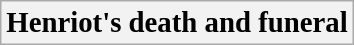<table class="wikitable">
<tr>
<th><big>Henriot's death and funeral</big><br></th>
</tr>
</table>
